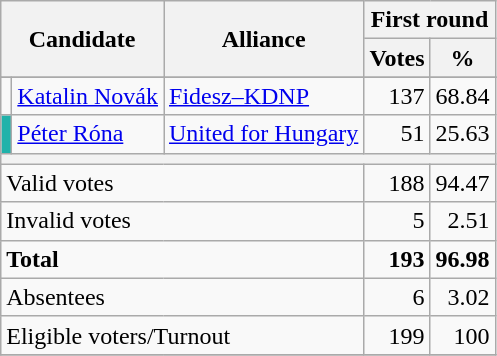<table class=wikitable style=text-align:right>
<tr>
<th colspan=2 rowspan=2>Candidate</th>
<th rowspan=2>Alliance</th>
<th colspan=2>First round</th>
</tr>
<tr>
<th>Votes</th>
<th>%</th>
</tr>
<tr>
</tr>
<tr>
<td bgcolor=></td>
<td align=left><a href='#'>Katalin Novák</a></td>
<td align=left><a href='#'>Fidesz–KDNP</a></td>
<td>137</td>
<td>68.84</td>
</tr>
<tr>
<td style="background:#20B2AA;"></td>
<td align=left><a href='#'>Péter Róna</a></td>
<td align=left><a href='#'>United for Hungary</a></td>
<td>51</td>
<td>25.63</td>
</tr>
<tr>
<th colspan="5"></th>
</tr>
<tr>
<td colspan=3 align=left>Valid votes</td>
<td>188</td>
<td>94.47</td>
</tr>
<tr>
<td colspan=3 align=left>Invalid votes</td>
<td>5</td>
<td>2.51</td>
</tr>
<tr>
<td colspan=3 align=left><strong>Total</strong></td>
<td><strong>193</strong></td>
<td><strong>96.98</strong></td>
</tr>
<tr>
<td colspan=3 align=left>Absentees</td>
<td>6</td>
<td>3.02</td>
</tr>
<tr>
<td colspan=3 align=left>Eligible voters/Turnout</td>
<td>199</td>
<td>100</td>
</tr>
<tr>
</tr>
</table>
